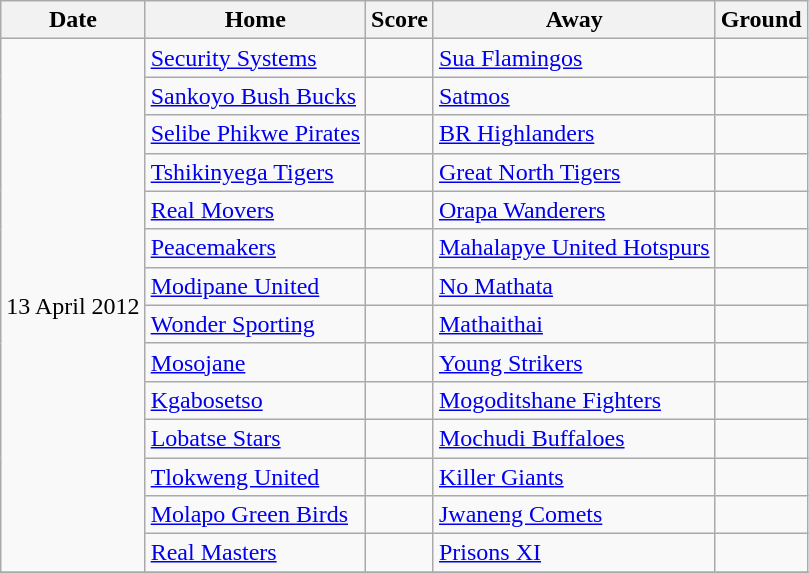<table class="wikitable">
<tr>
<th>Date</th>
<th>Home</th>
<th>Score</th>
<th>Away</th>
<th>Ground</th>
</tr>
<tr>
<td rowspan="14">13 April 2012</td>
<td><a href='#'>Security Systems</a></td>
<td></td>
<td><a href='#'>Sua Flamingos</a></td>
</tr>
<tr>
<td><a href='#'>Sankoyo Bush Bucks</a></td>
<td></td>
<td><a href='#'>Satmos</a></td>
<td></td>
</tr>
<tr>
<td><a href='#'>Selibe Phikwe Pirates</a></td>
<td></td>
<td><a href='#'>BR Highlanders</a></td>
<td></td>
</tr>
<tr>
<td><a href='#'>Tshikinyega Tigers</a></td>
<td></td>
<td><a href='#'>Great North Tigers</a></td>
<td></td>
</tr>
<tr>
<td><a href='#'>Real Movers</a></td>
<td></td>
<td><a href='#'>Orapa Wanderers</a></td>
<td></td>
</tr>
<tr>
<td><a href='#'>Peacemakers</a></td>
<td></td>
<td><a href='#'>Mahalapye United Hotspurs</a></td>
<td></td>
</tr>
<tr>
<td><a href='#'>Modipane United</a></td>
<td></td>
<td><a href='#'>No Mathata</a></td>
<td></td>
</tr>
<tr>
<td><a href='#'>Wonder Sporting</a></td>
<td></td>
<td><a href='#'>Mathaithai</a></td>
<td></td>
</tr>
<tr>
<td><a href='#'>Mosojane</a></td>
<td></td>
<td><a href='#'>Young Strikers</a></td>
<td></td>
</tr>
<tr>
<td><a href='#'>Kgabosetso</a></td>
<td></td>
<td><a href='#'>Mogoditshane Fighters</a></td>
<td></td>
</tr>
<tr>
<td><a href='#'>Lobatse Stars</a></td>
<td></td>
<td><a href='#'>Mochudi Buffaloes</a></td>
<td></td>
</tr>
<tr>
<td><a href='#'>Tlokweng United</a></td>
<td></td>
<td><a href='#'>Killer Giants</a></td>
<td></td>
</tr>
<tr>
<td><a href='#'>Molapo Green Birds</a></td>
<td></td>
<td><a href='#'>Jwaneng Comets</a></td>
<td></td>
</tr>
<tr>
<td><a href='#'>Real Masters</a></td>
<td></td>
<td><a href='#'>Prisons XI</a></td>
<td></td>
</tr>
<tr>
</tr>
</table>
